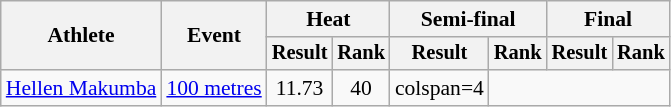<table class="wikitable" style="font-size:90%">
<tr>
<th rowspan="2">Athlete</th>
<th rowspan="2">Event</th>
<th colspan="2">Heat</th>
<th colspan="2">Semi-final</th>
<th colspan="2">Final</th>
</tr>
<tr style="font-size:95%">
<th>Result</th>
<th>Rank</th>
<th>Result</th>
<th>Rank</th>
<th>Result</th>
<th>Rank</th>
</tr>
<tr style=text-align:center>
<td style=text-align:left><a href='#'>Hellen Makumba</a></td>
<td style=text-align:left><a href='#'>100 metres</a></td>
<td>11.73</td>
<td>40</td>
<td>colspan=4 </td>
</tr>
</table>
